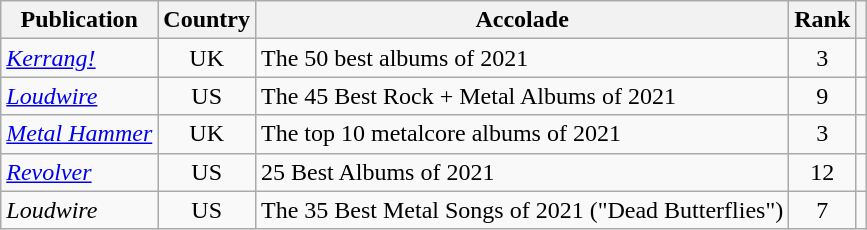<table class="wikitable sortable">
<tr>
<th>Publication</th>
<th>Country</th>
<th>Accolade</th>
<th>Rank</th>
<th class="unsortable"></th>
</tr>
<tr>
<td><em><a href='#'>Kerrang!</a></em></td>
<td style="text-align: center;">UK</td>
<td>The 50 best albums of 2021</td>
<td style="text-align: center;">3</td>
<td style="text-align: center;"></td>
</tr>
<tr>
<td><em><a href='#'>Loudwire</a></em></td>
<td style="text-align: center;">US</td>
<td>The 45 Best Rock + Metal Albums of 2021</td>
<td style="text-align: center;">9</td>
<td style="text-align: center;"></td>
</tr>
<tr>
<td><em><a href='#'>Metal Hammer</a></em></td>
<td align="center">UK</td>
<td>The top 10 metalcore albums of 2021</td>
<td align="center">3</td>
<td style="text-align: center;"></td>
</tr>
<tr>
<td><em><a href='#'>Revolver</a></em></td>
<td align="center">US</td>
<td>25 Best Albums of 2021</td>
<td align="center">12</td>
<td style="text-align: center;"></td>
</tr>
<tr>
<td><em>Loudwire</em></td>
<td style="text-align: center;">US</td>
<td>The 35 Best Metal Songs of 2021 ("Dead Butterflies")</td>
<td style="text-align: center;">7</td>
<td style="text-align: center;"></td>
</tr>
</table>
